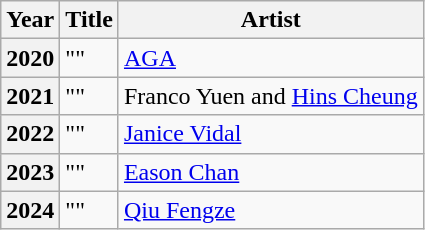<table class="wikitable plainrowheaders">
<tr>
<th scope="col">Year</th>
<th scope="col">Title</th>
<th>Artist</th>
</tr>
<tr>
<th scope="row">2020</th>
<td>""</td>
<td><a href='#'>AGA</a></td>
</tr>
<tr>
<th scope="row">2021</th>
<td>""</td>
<td>Franco Yuen and <a href='#'>Hins Cheung</a></td>
</tr>
<tr>
<th scope="row">2022</th>
<td>""</td>
<td><a href='#'>Janice Vidal</a></td>
</tr>
<tr>
<th scope="row">2023</th>
<td>""</td>
<td><a href='#'>Eason Chan</a></td>
</tr>
<tr>
<th scope="row">2024</th>
<td>""</td>
<td><a href='#'>Qiu Fengze</a></td>
</tr>
</table>
